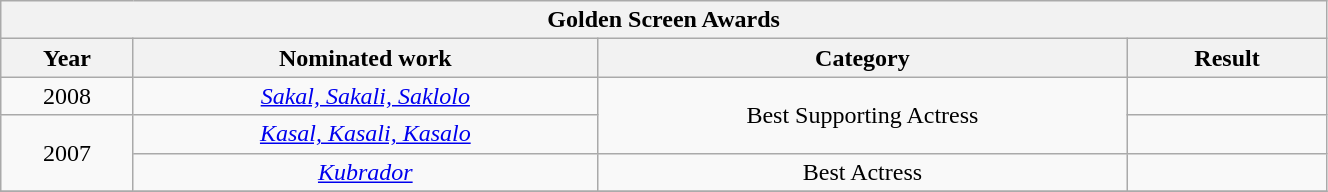<table width="70%" class="wikitable sortable">
<tr>
<th colspan="4">Golden Screen Awards</th>
</tr>
<tr>
<th width="10%">Year</th>
<th width="35%">Nominated work</th>
<th width="40%">Category</th>
<th width="15%">Result</th>
</tr>
<tr>
<td align="center">2008</td>
<td align="center"><em><a href='#'>Sakal, Sakali, Saklolo</a></em></td>
<td align="center" rowspan=2>Best Supporting Actress</td>
<td></td>
</tr>
<tr>
<td align="center" rowspan=2>2007</td>
<td align="center"><em><a href='#'>Kasal, Kasali, Kasalo</a></em></td>
<td></td>
</tr>
<tr>
<td align="center"><em><a href='#'>Kubrador</a></em></td>
<td align="center">Best Actress</td>
<td></td>
</tr>
<tr>
</tr>
</table>
